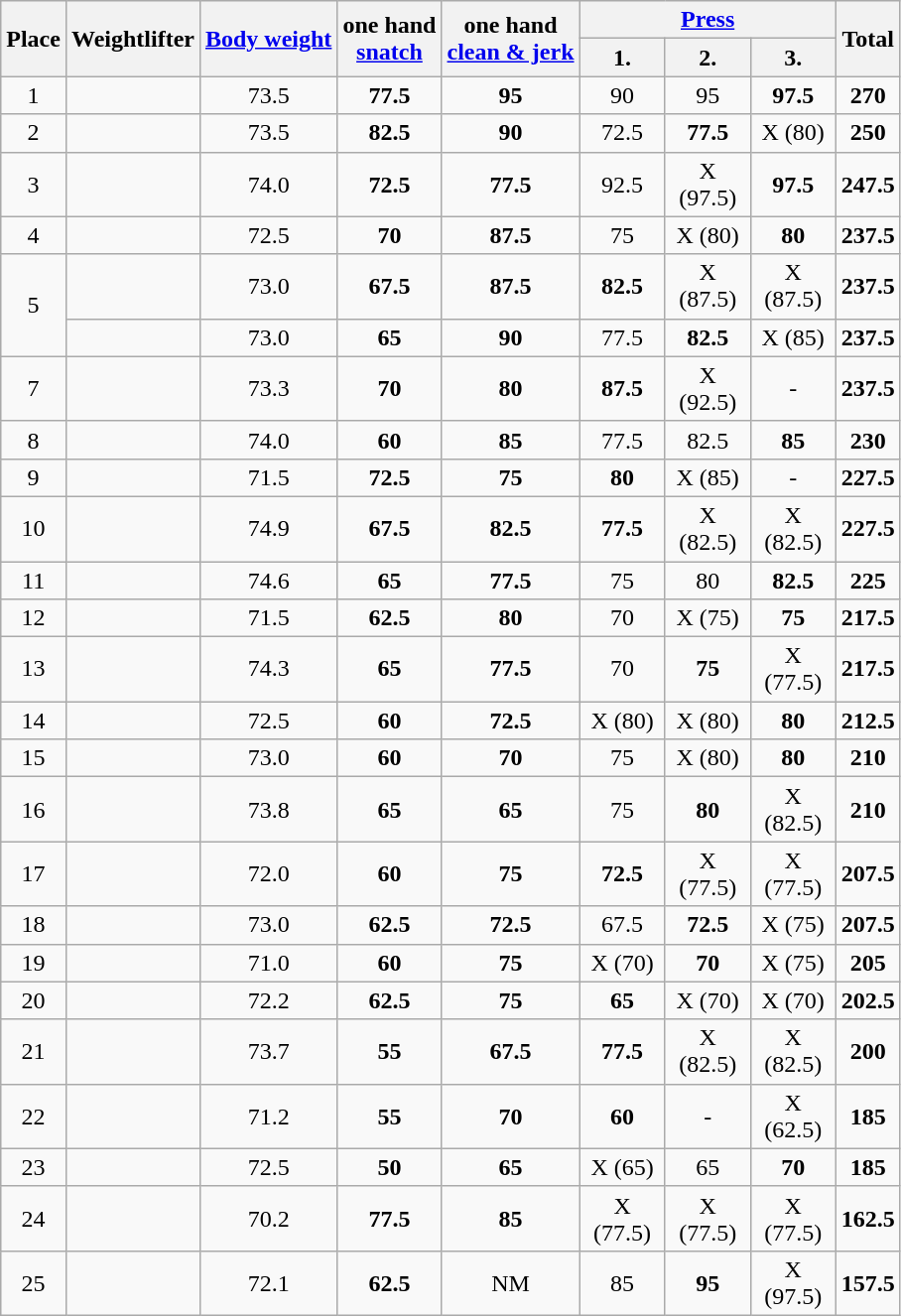<table class=wikitable style="text-align:center">
<tr>
<th rowspan=2>Place</th>
<th rowspan=2>Weightlifter</th>
<th rowspan=2><a href='#'>Body weight</a></th>
<th rowspan=2>one hand<br><a href='#'>snatch</a></th>
<th rowspan=2>one hand<br><a href='#'>clean & jerk</a></th>
<th colspan=3><a href='#'>Press</a></th>
<th rowspan=2>Total</th>
</tr>
<tr>
<th align=center width=50>1.</th>
<th align=center width=50>2.</th>
<th align=center width=50>3.</th>
</tr>
<tr>
<td>1</td>
<td align=left></td>
<td>73.5</td>
<td><strong>77.5</strong></td>
<td><strong>95</strong></td>
<td>90</td>
<td>95</td>
<td><strong>97.5</strong></td>
<td><strong>270</strong></td>
</tr>
<tr>
<td>2</td>
<td align=left></td>
<td>73.5</td>
<td><strong>82.5</strong></td>
<td><strong>90</strong></td>
<td>72.5</td>
<td><strong>77.5</strong></td>
<td>X (80)</td>
<td><strong>250</strong></td>
</tr>
<tr>
<td>3</td>
<td align=left></td>
<td>74.0</td>
<td><strong>72.5</strong></td>
<td><strong>77.5</strong></td>
<td>92.5</td>
<td>X (97.5)</td>
<td><strong>97.5</strong></td>
<td><strong>247.5</strong></td>
</tr>
<tr>
<td>4</td>
<td align=left></td>
<td>72.5</td>
<td><strong>70</strong></td>
<td><strong>87.5</strong></td>
<td>75</td>
<td>X (80)</td>
<td><strong>80</strong></td>
<td><strong>237.5</strong></td>
</tr>
<tr>
<td rowspan=2>5</td>
<td align=left></td>
<td>73.0</td>
<td><strong>67.5</strong></td>
<td><strong>87.5</strong></td>
<td><strong>82.5</strong></td>
<td>X (87.5)</td>
<td>X (87.5)</td>
<td><strong>237.5</strong></td>
</tr>
<tr>
<td align=left></td>
<td>73.0</td>
<td><strong>65</strong></td>
<td><strong>90</strong></td>
<td>77.5</td>
<td><strong>82.5</strong></td>
<td>X (85)</td>
<td><strong>237.5</strong></td>
</tr>
<tr>
<td>7</td>
<td align=left></td>
<td>73.3</td>
<td><strong>70</strong></td>
<td><strong>80</strong></td>
<td><strong>87.5</strong></td>
<td>X (92.5)</td>
<td>-</td>
<td><strong>237.5</strong></td>
</tr>
<tr>
<td>8</td>
<td align=left></td>
<td>74.0</td>
<td><strong>60</strong></td>
<td><strong>85</strong></td>
<td>77.5</td>
<td>82.5</td>
<td><strong>85</strong></td>
<td><strong>230</strong></td>
</tr>
<tr>
<td>9</td>
<td align=left></td>
<td>71.5</td>
<td><strong>72.5</strong></td>
<td><strong>75</strong></td>
<td><strong>80</strong></td>
<td>X (85)</td>
<td>-</td>
<td><strong>227.5</strong></td>
</tr>
<tr>
<td>10</td>
<td align=left></td>
<td>74.9</td>
<td><strong>67.5</strong></td>
<td><strong>82.5</strong></td>
<td><strong>77.5</strong></td>
<td>X (82.5)</td>
<td>X (82.5)</td>
<td><strong>227.5</strong></td>
</tr>
<tr>
<td>11</td>
<td align=left></td>
<td>74.6</td>
<td><strong>65</strong></td>
<td><strong>77.5</strong></td>
<td>75</td>
<td>80</td>
<td><strong>82.5</strong></td>
<td><strong>225</strong></td>
</tr>
<tr>
<td>12</td>
<td align=left></td>
<td>71.5</td>
<td><strong>62.5</strong></td>
<td><strong>80</strong></td>
<td>70</td>
<td>X (75)</td>
<td><strong>75</strong></td>
<td><strong>217.5</strong></td>
</tr>
<tr>
<td>13</td>
<td align=left></td>
<td>74.3</td>
<td><strong>65</strong></td>
<td><strong>77.5</strong></td>
<td>70</td>
<td><strong>75</strong></td>
<td>X (77.5)</td>
<td><strong>217.5</strong></td>
</tr>
<tr>
<td>14</td>
<td align=left></td>
<td>72.5</td>
<td><strong>60</strong></td>
<td><strong>72.5</strong></td>
<td>X (80)</td>
<td>X (80)</td>
<td><strong>80</strong></td>
<td><strong>212.5</strong></td>
</tr>
<tr>
<td>15</td>
<td align=left></td>
<td>73.0</td>
<td><strong>60</strong></td>
<td><strong>70</strong></td>
<td>75</td>
<td>X (80)</td>
<td><strong>80</strong></td>
<td><strong>210</strong></td>
</tr>
<tr>
<td>16</td>
<td align=left></td>
<td>73.8</td>
<td><strong>65</strong></td>
<td><strong>65</strong></td>
<td>75</td>
<td><strong>80</strong></td>
<td>X (82.5)</td>
<td><strong>210</strong></td>
</tr>
<tr>
<td>17</td>
<td align=left></td>
<td>72.0</td>
<td><strong>60</strong></td>
<td><strong>75</strong></td>
<td><strong>72.5</strong></td>
<td>X (77.5)</td>
<td>X (77.5)</td>
<td><strong>207.5</strong></td>
</tr>
<tr>
<td>18</td>
<td align=left></td>
<td>73.0</td>
<td><strong>62.5</strong></td>
<td><strong>72.5</strong></td>
<td>67.5</td>
<td><strong>72.5</strong></td>
<td>X (75)</td>
<td><strong>207.5</strong></td>
</tr>
<tr>
<td>19</td>
<td align=left></td>
<td>71.0</td>
<td><strong>60</strong></td>
<td><strong>75</strong></td>
<td>X (70)</td>
<td><strong>70</strong></td>
<td>X (75)</td>
<td><strong>205</strong></td>
</tr>
<tr>
<td>20</td>
<td align=left></td>
<td>72.2</td>
<td><strong>62.5</strong></td>
<td><strong>75</strong></td>
<td><strong>65</strong></td>
<td>X (70)</td>
<td>X (70)</td>
<td><strong>202.5</strong></td>
</tr>
<tr>
<td>21</td>
<td align=left></td>
<td>73.7</td>
<td><strong>55</strong></td>
<td><strong>67.5</strong></td>
<td><strong>77.5</strong></td>
<td>X (82.5)</td>
<td>X (82.5)</td>
<td><strong>200</strong></td>
</tr>
<tr>
<td>22</td>
<td align=left></td>
<td>71.2</td>
<td><strong>55</strong></td>
<td><strong>70</strong></td>
<td><strong>60</strong></td>
<td>-</td>
<td>X (62.5)</td>
<td><strong>185</strong></td>
</tr>
<tr>
<td>23</td>
<td align=left></td>
<td>72.5</td>
<td><strong>50</strong></td>
<td><strong>65</strong></td>
<td>X (65)</td>
<td>65</td>
<td><strong>70</strong></td>
<td><strong>185</strong></td>
</tr>
<tr>
<td>24</td>
<td align=left></td>
<td>70.2</td>
<td><strong>77.5</strong></td>
<td><strong>85</strong></td>
<td>X (77.5)</td>
<td>X (77.5)</td>
<td>X (77.5)</td>
<td><strong>162.5</strong></td>
</tr>
<tr>
<td>25</td>
<td align=left></td>
<td>72.1</td>
<td><strong>62.5</strong></td>
<td>NM</td>
<td>85</td>
<td><strong>95</strong></td>
<td>X (97.5)</td>
<td><strong>157.5</strong></td>
</tr>
</table>
